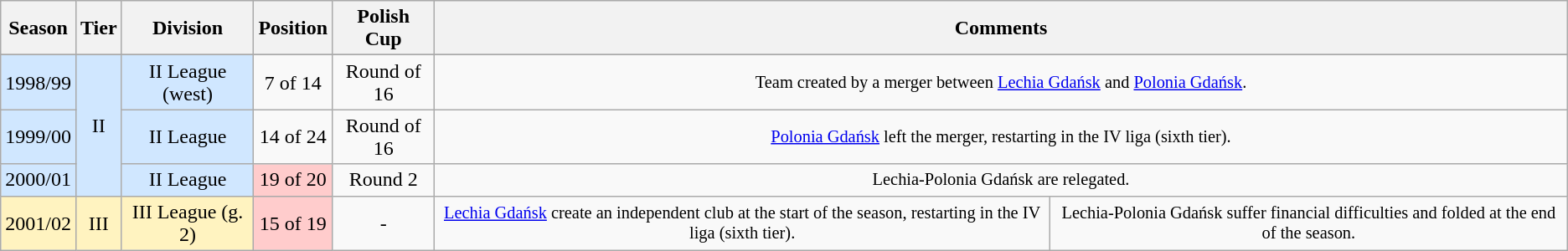<table class="wikitable" style="text-align: center">
<tr>
<th>Season</th>
<th>Tier</th>
<th>Division</th>
<th>Position</th>
<th>Polish Cup</th>
<th colspan=2>Comments</th>
</tr>
<tr>
</tr>
<tr>
<td bgcolor="#d0e7ff">1998/99</td>
<td bgcolor="#d0e7ff" rowspan=3>II</td>
<td bgcolor="#d0e7ff">II League (west)</td>
<td>7 of 14</td>
<td>Round of 16</td>
<td style="font-size:85%" colspan=2>Team created by a merger between <a href='#'>Lechia Gdańsk</a> and <a href='#'>Polonia Gdańsk</a>.</td>
</tr>
<tr>
<td bgcolor="#d0e7ff">1999/00</td>
<td bgcolor="#d0e7ff">II League</td>
<td>14 of 24</td>
<td>Round of 16</td>
<td style="font-size:85%" colspan=2><a href='#'>Polonia Gdańsk</a> left the merger, restarting in the IV liga (sixth tier).</td>
</tr>
<tr>
<td bgcolor="#d0e7ff">2000/01</td>
<td bgcolor="#d0e7ff">II League</td>
<td bgcolor="#FFCCCC">19 of 20</td>
<td>Round 2</td>
<td style="font-size:85%" colspan=2>Lechia-Polonia Gdańsk are relegated.</td>
</tr>
<tr>
<td bgcolor="#fff3c0">2001/02</td>
<td bgcolor="#fff3c0">III</td>
<td bgcolor="#fff3c0">III League (g. 2)</td>
<td bgcolor="#FFCCCC">15 of 19</td>
<td>-</td>
<td style="font-size:85%"><a href='#'>Lechia Gdańsk</a> create an independent club at the start of the season, restarting in the IV liga (sixth tier).</td>
<td style="font-size:85%">Lechia-Polonia Gdańsk suffer financial difficulties and folded at the end of the season.</td>
</tr>
</table>
